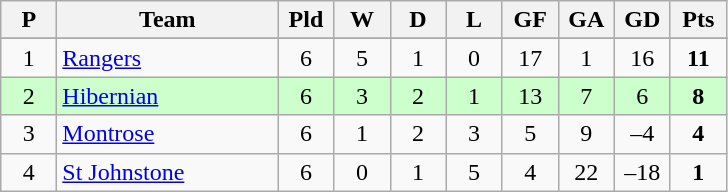<table class="wikitable" style="text-align: center;">
<tr>
<th width=30>P</th>
<th width=140>Team</th>
<th width=30>Pld</th>
<th width=30>W</th>
<th width=30>D</th>
<th width=30>L</th>
<th width=30>GF</th>
<th width=30>GA</th>
<th width=30>GD</th>
<th width=30>Pts</th>
</tr>
<tr>
</tr>
<tr>
<td>1</td>
<td align=left><a href='#'>Rangers</a></td>
<td>6</td>
<td>5</td>
<td>1</td>
<td>0</td>
<td>17</td>
<td>1</td>
<td>16</td>
<td><strong>11</strong></td>
</tr>
<tr style="background:#ccffcc;">
<td>2</td>
<td align=left><a href='#'>Hibernian</a></td>
<td>6</td>
<td>3</td>
<td>2</td>
<td>1</td>
<td>13</td>
<td>7</td>
<td>6</td>
<td><strong>8</strong></td>
</tr>
<tr>
<td>3</td>
<td align=left><a href='#'>Montrose</a></td>
<td>6</td>
<td>1</td>
<td>2</td>
<td>3</td>
<td>5</td>
<td>9</td>
<td>–4</td>
<td><strong>4</strong></td>
</tr>
<tr>
<td>4</td>
<td align=left><a href='#'>St Johnstone</a></td>
<td>6</td>
<td>0</td>
<td>1</td>
<td>5</td>
<td>4</td>
<td>22</td>
<td>–18</td>
<td><strong>1</strong></td>
</tr>
</table>
